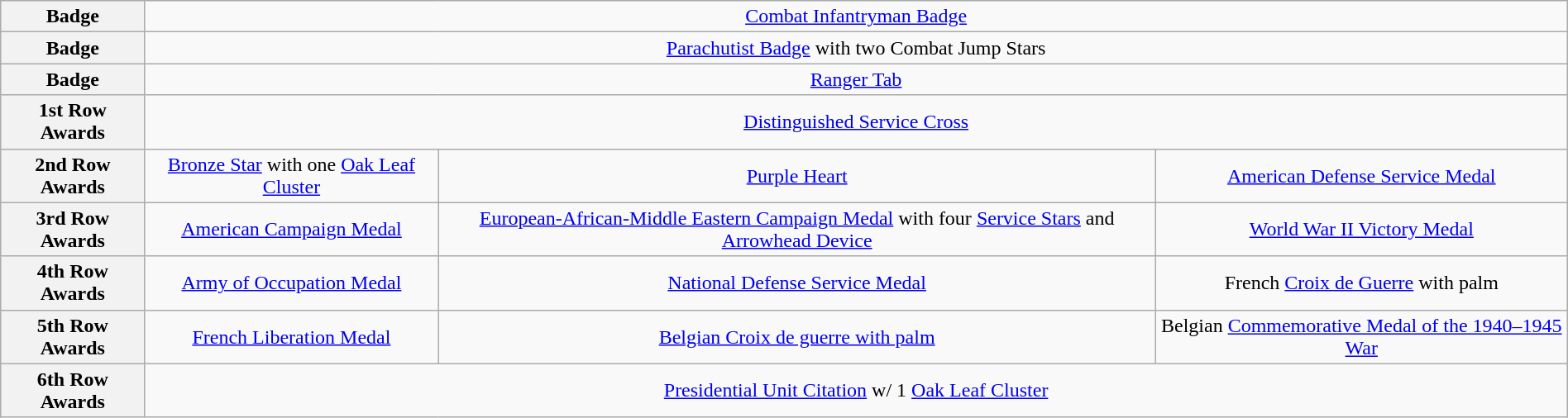<table class="wikitable" style="margin:1em auto; text-align:center;">
<tr>
<th>Badge</th>
<td colspan="3"><a href='#'>Combat Infantryman Badge</a></td>
</tr>
<tr>
<th>Badge</th>
<td colspan="3"><a href='#'>Parachutist Badge</a> with two Combat Jump Stars</td>
</tr>
<tr>
<th>Badge</th>
<td colspan="3"><a href='#'>Ranger Tab</a></td>
</tr>
<tr>
<th>1st Row Awards</th>
<td colspan="3"><a href='#'>Distinguished Service Cross</a></td>
</tr>
<tr>
<th>2nd Row Awards</th>
<td><a href='#'>Bronze Star</a> with one <a href='#'>Oak Leaf Cluster</a></td>
<td><a href='#'>Purple Heart</a></td>
<td><a href='#'>American Defense Service Medal</a></td>
</tr>
<tr>
<th>3rd Row Awards</th>
<td><a href='#'>American Campaign Medal</a></td>
<td><a href='#'>European-African-Middle Eastern Campaign Medal</a> with four <a href='#'>Service Stars</a> and <a href='#'>Arrowhead Device</a></td>
<td><a href='#'>World War II Victory Medal</a></td>
</tr>
<tr>
<th>4th Row Awards</th>
<td><a href='#'>Army of Occupation Medal</a></td>
<td><a href='#'>National Defense Service Medal</a></td>
<td>French <a href='#'>Croix de Guerre</a> with palm</td>
</tr>
<tr>
<th>5th Row Awards</th>
<td><a href='#'>French Liberation Medal</a></td>
<td><a href='#'>Belgian Croix de guerre with palm</a></td>
<td>Belgian <a href='#'>Commemorative Medal of the 1940–1945 War</a></td>
</tr>
<tr>
<th>6th Row Awards</th>
<td colspan="3"><a href='#'>Presidential Unit Citation</a> w/ 1 <a href='#'>Oak Leaf Cluster</a></td>
</tr>
</table>
